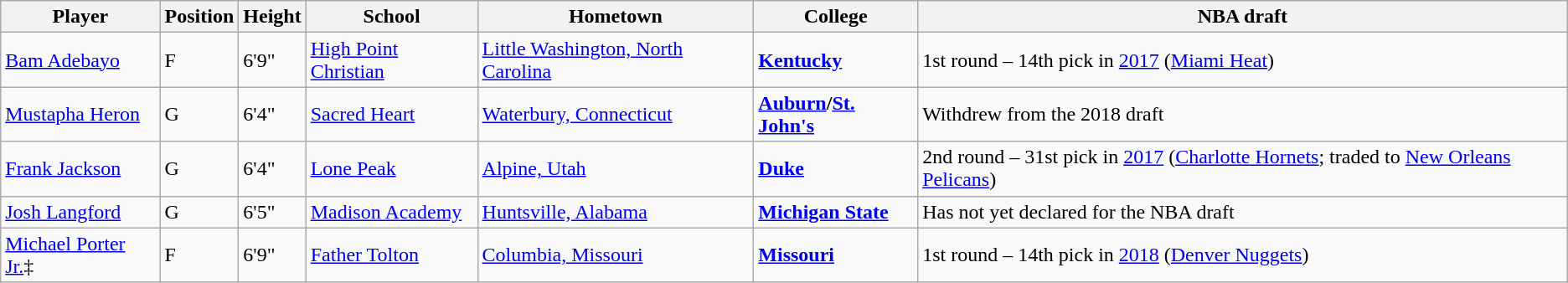<table class="wikitable">
<tr>
<th>Player</th>
<th>Position</th>
<th>Height</th>
<th>School</th>
<th>Hometown</th>
<th>College</th>
<th>NBA draft</th>
</tr>
<tr>
<td><a href='#'>Bam Adebayo</a></td>
<td>F</td>
<td>6'9"</td>
<td><a href='#'>High Point Christian</a></td>
<td><a href='#'>Little Washington, North Carolina</a></td>
<td><strong><a href='#'>Kentucky</a></strong></td>
<td>1st round – 14th pick in <a href='#'>2017</a> (<a href='#'>Miami Heat</a>)</td>
</tr>
<tr>
<td><a href='#'>Mustapha Heron</a></td>
<td>G</td>
<td>6'4"</td>
<td><a href='#'>Sacred Heart</a></td>
<td><a href='#'>Waterbury, Connecticut</a></td>
<td><strong><a href='#'>Auburn</a>/<a href='#'>St. John's</a></strong></td>
<td>Withdrew from the 2018 draft</td>
</tr>
<tr>
<td><a href='#'>Frank Jackson</a></td>
<td>G</td>
<td>6'4"</td>
<td><a href='#'>Lone Peak</a></td>
<td><a href='#'>Alpine, Utah</a></td>
<td><strong><a href='#'>Duke</a></strong></td>
<td>2nd round – 31st pick in <a href='#'>2017</a> (<a href='#'>Charlotte Hornets</a>; traded to <a href='#'>New Orleans Pelicans</a>)</td>
</tr>
<tr>
<td><a href='#'>Josh Langford</a></td>
<td>G</td>
<td>6'5"</td>
<td><a href='#'>Madison Academy</a></td>
<td><a href='#'>Huntsville, Alabama</a></td>
<td><strong><a href='#'>Michigan State</a></strong></td>
<td>Has not yet declared for the NBA draft</td>
</tr>
<tr>
<td><a href='#'>Michael Porter Jr.</a>‡</td>
<td>F</td>
<td>6'9"</td>
<td><a href='#'>Father Tolton</a></td>
<td><a href='#'>Columbia, Missouri</a></td>
<td><strong><a href='#'>Missouri</a></strong></td>
<td>1st round – 14th pick in <a href='#'>2018</a> (<a href='#'>Denver Nuggets</a>)</td>
</tr>
</table>
